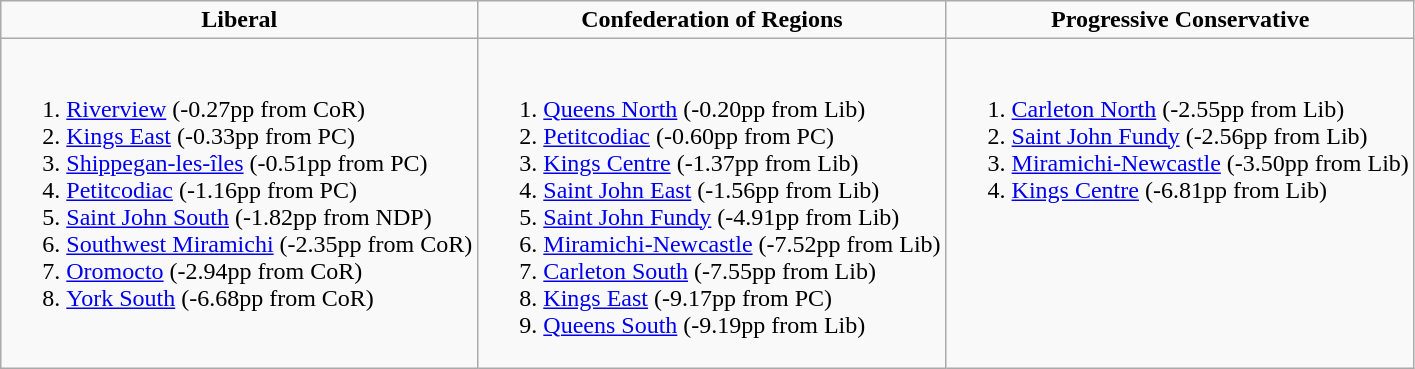<table class="wikitable">
<tr>
<td align=center ><strong>Liberal</strong></td>
<td align=center ><strong>Confederation of Regions</strong></td>
<td align=center ><strong>Progressive Conservative</strong></td>
</tr>
<tr valign="top">
<td><br><ol><li><a href='#'>Riverview</a> (-0.27pp from CoR)</li><li><a href='#'>Kings East</a> (-0.33pp from PC)</li><li><a href='#'>Shippegan-les-îles</a> (-0.51pp from PC)</li><li><a href='#'>Petitcodiac</a> (-1.16pp from PC)</li><li><a href='#'>Saint John South</a> (-1.82pp from NDP)</li><li><a href='#'>Southwest Miramichi</a> (-2.35pp from CoR)</li><li><a href='#'>Oromocto</a> (-2.94pp from CoR)</li><li><a href='#'>York South</a> (-6.68pp from CoR)</li></ol></td>
<td><br><ol><li><a href='#'>Queens North</a> (-0.20pp from Lib)</li><li><a href='#'>Petitcodiac</a> (-0.60pp from PC)</li><li><a href='#'>Kings Centre</a> (-1.37pp from Lib)</li><li><a href='#'>Saint John East</a> (-1.56pp from Lib)</li><li><a href='#'>Saint John Fundy</a> (-4.91pp from Lib)</li><li><a href='#'>Miramichi-Newcastle</a> (-7.52pp from Lib)</li><li><a href='#'>Carleton South</a> (-7.55pp from Lib)</li><li><a href='#'>Kings East</a> (-9.17pp from PC)</li><li><a href='#'>Queens South</a> (-9.19pp from Lib)</li></ol></td>
<td><br><ol><li><a href='#'>Carleton North</a> (-2.55pp from Lib)</li><li><a href='#'>Saint John Fundy</a> (-2.56pp from Lib)</li><li><a href='#'>Miramichi-Newcastle</a> (-3.50pp from Lib)</li><li><a href='#'>Kings Centre</a> (-6.81pp from Lib)</li></ol></td>
</tr>
</table>
